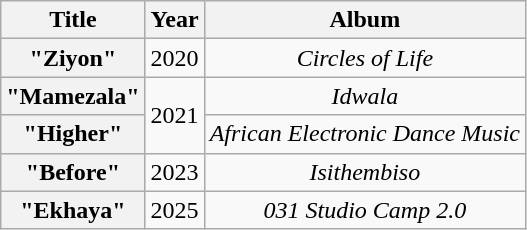<table class="wikitable plainrowheaders" style="text-align:center;">
<tr>
<th scope="col">Title</th>
<th scope="col">Year</th>
<th scope="col">Album</th>
</tr>
<tr>
<th scope="row">"Ziyon"<br></th>
<td>2020</td>
<td><em>Circles of Life</em></td>
</tr>
<tr>
<th scope="row">"Mamezala"<br></th>
<td rowspan="2">2021</td>
<td><em>Idwala</em></td>
</tr>
<tr>
<th scope="row">"Higher"<br></th>
<td><em>African Electronic Dance Music</em></td>
</tr>
<tr>
<th scope="row">"Before"<br></th>
<td>2023</td>
<td><em>Isithembiso</em></td>
</tr>
<tr>
<th scope="row">"Ekhaya"  <br> </th>
<td>2025</td>
<td><em>031 Studio Camp 2.0</em></td>
</tr>
</table>
